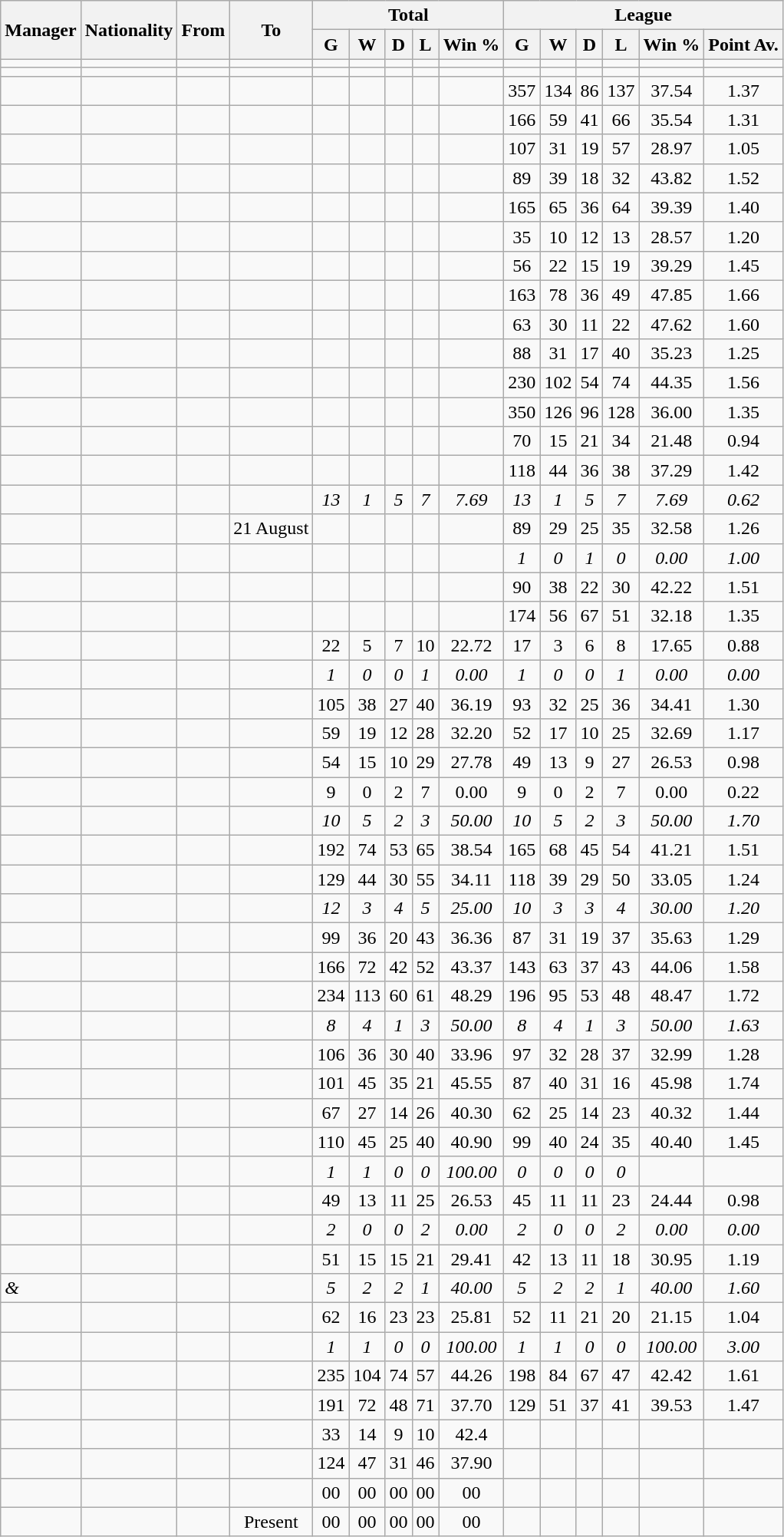<table class="wikitable sortable" style="text-align: center">
<tr>
<th scope="col" rowspan="2">Manager</th>
<th scope="col" rowspan="2">Nationality</th>
<th scope="col" rowspan="2">From</th>
<th scope="col" rowspan="2">To</th>
<th scope="col" colspan="5">Total</th>
<th scope="col" colspan="6">League</th>
</tr>
<tr>
<th>G</th>
<th>W</th>
<th>D</th>
<th>L</th>
<th>Win %</th>
<th>G</th>
<th>W</th>
<th>D</th>
<th>L</th>
<th>Win %</th>
<th>Point Av.</th>
</tr>
<tr>
<td scope=row style=text-align:left></td>
<td align="left"></td>
<td></td>
<td></td>
<td></td>
<td></td>
<td></td>
<td></td>
<td></td>
<td></td>
<td></td>
<td></td>
<td></td>
<td></td>
<td></td>
</tr>
<tr>
<td scope=row style=text-align:left></td>
<td align="left"></td>
<td></td>
<td></td>
<td></td>
<td></td>
<td></td>
<td></td>
<td></td>
<td></td>
<td></td>
<td></td>
<td></td>
<td></td>
<td></td>
</tr>
<tr>
<td scope=row style=text-align:left></td>
<td align="left"></td>
<td></td>
<td></td>
<td></td>
<td></td>
<td></td>
<td></td>
<td></td>
<td>357</td>
<td>134</td>
<td>86</td>
<td>137</td>
<td>37.54</td>
<td>1.37</td>
</tr>
<tr>
<td scope=row style=text-align:left></td>
<td align="left"></td>
<td></td>
<td></td>
<td></td>
<td></td>
<td></td>
<td></td>
<td></td>
<td>166</td>
<td>59</td>
<td>41</td>
<td>66</td>
<td>35.54</td>
<td>1.31</td>
</tr>
<tr>
<td scope=row style=text-align:left></td>
<td align="left"></td>
<td></td>
<td></td>
<td></td>
<td></td>
<td></td>
<td></td>
<td></td>
<td>107</td>
<td>31</td>
<td>19</td>
<td>57</td>
<td>28.97</td>
<td>1.05</td>
</tr>
<tr>
<td scope=row style=text-align:left></td>
<td align="left"></td>
<td></td>
<td></td>
<td></td>
<td></td>
<td></td>
<td></td>
<td></td>
<td>89</td>
<td>39</td>
<td>18</td>
<td>32</td>
<td>43.82</td>
<td>1.52</td>
</tr>
<tr>
<td scope=row style=text-align:left></td>
<td align="left"></td>
<td></td>
<td></td>
<td></td>
<td></td>
<td></td>
<td></td>
<td></td>
<td>165</td>
<td>65</td>
<td>36</td>
<td>64</td>
<td>39.39</td>
<td>1.40</td>
</tr>
<tr>
<td scope=row style=text-align:left></td>
<td align="left"></td>
<td></td>
<td></td>
<td></td>
<td></td>
<td></td>
<td></td>
<td></td>
<td>35</td>
<td>10</td>
<td>12</td>
<td>13</td>
<td>28.57</td>
<td>1.20</td>
</tr>
<tr>
<td scope=row style=text-align:left></td>
<td align="left"></td>
<td></td>
<td></td>
<td></td>
<td></td>
<td></td>
<td></td>
<td></td>
<td>56</td>
<td>22</td>
<td>15</td>
<td>19</td>
<td>39.29</td>
<td>1.45</td>
</tr>
<tr>
<td scope=row style=text-align:left></td>
<td align="left"></td>
<td></td>
<td></td>
<td></td>
<td></td>
<td></td>
<td></td>
<td></td>
<td>163</td>
<td>78</td>
<td>36</td>
<td>49</td>
<td>47.85</td>
<td>1.66</td>
</tr>
<tr>
<td scope=row style=text-align:left></td>
<td align="left"></td>
<td></td>
<td></td>
<td></td>
<td></td>
<td></td>
<td></td>
<td></td>
<td>63</td>
<td>30</td>
<td>11</td>
<td>22</td>
<td>47.62</td>
<td>1.60</td>
</tr>
<tr>
<td scope=row style=text-align:left></td>
<td align="left"></td>
<td></td>
<td></td>
<td></td>
<td></td>
<td></td>
<td></td>
<td></td>
<td>88</td>
<td>31</td>
<td>17</td>
<td>40</td>
<td>35.23</td>
<td>1.25</td>
</tr>
<tr>
<td scope=row style=text-align:left></td>
<td align="left"></td>
<td></td>
<td></td>
<td></td>
<td></td>
<td></td>
<td></td>
<td></td>
<td>230</td>
<td>102</td>
<td>54</td>
<td>74</td>
<td>44.35</td>
<td>1.56</td>
</tr>
<tr>
<td scope=row style=text-align:left></td>
<td align="left"></td>
<td></td>
<td></td>
<td></td>
<td></td>
<td></td>
<td></td>
<td></td>
<td>350</td>
<td>126</td>
<td>96</td>
<td>128</td>
<td>36.00</td>
<td>1.35</td>
</tr>
<tr>
<td scope=row style=text-align:left></td>
<td align="left"></td>
<td></td>
<td></td>
<td></td>
<td></td>
<td></td>
<td></td>
<td></td>
<td>70</td>
<td>15</td>
<td>21</td>
<td>34</td>
<td>21.48</td>
<td>0.94</td>
</tr>
<tr>
<td scope=row style=text-align:left></td>
<td align="left"></td>
<td></td>
<td></td>
<td></td>
<td></td>
<td></td>
<td></td>
<td></td>
<td>118</td>
<td>44</td>
<td>36</td>
<td>38</td>
<td>37.29</td>
<td>1.42</td>
</tr>
<tr>
<td scope=row style=text-align:left><em></em></td>
<td align="left"><em></em></td>
<td><em></em></td>
<td><em></em></td>
<td><em>13</em></td>
<td><em>1</em></td>
<td><em>5</em></td>
<td><em>7</em></td>
<td><em>7.69</em></td>
<td><em>13</em></td>
<td><em>1</em></td>
<td><em>5</em></td>
<td><em>7</em></td>
<td><em>7.69</em></td>
<td><em>0.62</em></td>
</tr>
<tr>
<td scope=row style=text-align:left></td>
<td align="left"></td>
<td></td>
<td>21 August </td>
<td></td>
<td></td>
<td></td>
<td></td>
<td></td>
<td>89</td>
<td>29</td>
<td>25</td>
<td>35</td>
<td>32.58</td>
<td>1.26</td>
</tr>
<tr>
<td scope=row style=text-align:left><br><em></em></td>
<td align="left"><em></em></td>
<td><em></em></td>
<td><em></em></td>
<td></td>
<td></td>
<td></td>
<td></td>
<td></td>
<td><em>1</em></td>
<td><em>0</em></td>
<td><em>1</em></td>
<td><em>0</em></td>
<td><em>0.00</em></td>
<td><em>1.00</em></td>
</tr>
<tr>
<td scope=row style=text-align:left></td>
<td align="left"></td>
<td></td>
<td></td>
<td></td>
<td></td>
<td></td>
<td></td>
<td></td>
<td>90</td>
<td>38</td>
<td>22</td>
<td>30</td>
<td>42.22</td>
<td>1.51</td>
</tr>
<tr>
<td scope=row style=text-align:left></td>
<td align="left"></td>
<td></td>
<td></td>
<td></td>
<td></td>
<td></td>
<td></td>
<td></td>
<td>174</td>
<td>56</td>
<td>67</td>
<td>51</td>
<td>32.18</td>
<td>1.35</td>
</tr>
<tr>
<td scope=row style=text-align:left></td>
<td align="left"></td>
<td></td>
<td></td>
<td>22</td>
<td>5</td>
<td>7</td>
<td>10</td>
<td>22.72</td>
<td>17</td>
<td>3</td>
<td>6</td>
<td>8</td>
<td>17.65</td>
<td>0.88</td>
</tr>
<tr>
<td scope=row style=text-align:left><em></em></td>
<td align="left"><em></em></td>
<td><em></em></td>
<td><em></em></td>
<td><em>1</em></td>
<td><em>0</em></td>
<td><em>0</em></td>
<td><em>1</em></td>
<td><em>0.00</em></td>
<td><em>1</em></td>
<td><em>0</em></td>
<td><em>0</em></td>
<td><em>1</em></td>
<td><em>0.00</em></td>
<td><em>0.00</em></td>
</tr>
<tr>
<td scope=row style=text-align:left></td>
<td align="left"></td>
<td></td>
<td></td>
<td>105</td>
<td>38</td>
<td>27</td>
<td>40</td>
<td>36.19</td>
<td>93</td>
<td>32</td>
<td>25</td>
<td>36</td>
<td>34.41</td>
<td>1.30</td>
</tr>
<tr>
<td scope=row style=text-align:left></td>
<td align="left"></td>
<td></td>
<td></td>
<td>59</td>
<td>19</td>
<td>12</td>
<td>28</td>
<td>32.20</td>
<td>52</td>
<td>17</td>
<td>10</td>
<td>25</td>
<td>32.69</td>
<td>1.17</td>
</tr>
<tr>
<td scope=row style=text-align:left></td>
<td align="left"></td>
<td></td>
<td></td>
<td>54</td>
<td>15</td>
<td>10</td>
<td>29</td>
<td>27.78</td>
<td>49</td>
<td>13</td>
<td>9</td>
<td>27</td>
<td>26.53</td>
<td>0.98</td>
</tr>
<tr>
<td scope=row style=text-align:left></td>
<td align="left"></td>
<td></td>
<td></td>
<td>9</td>
<td>0</td>
<td>2</td>
<td>7</td>
<td>0.00</td>
<td>9</td>
<td>0</td>
<td>2</td>
<td>7</td>
<td>0.00</td>
<td>0.22</td>
</tr>
<tr>
<td scope=row style=text-align:left><em></em></td>
<td align="left"><em></em></td>
<td><em></em></td>
<td><em></em></td>
<td><em>10</em></td>
<td><em>5</em></td>
<td><em>2</em></td>
<td><em>3</em></td>
<td><em>50.00</em></td>
<td><em>10</em></td>
<td><em>5</em></td>
<td><em>2</em></td>
<td><em>3</em></td>
<td><em>50.00</em></td>
<td><em>1.70</em></td>
</tr>
<tr>
<td scope=row style=text-align:left></td>
<td align="left"></td>
<td></td>
<td></td>
<td>192</td>
<td>74</td>
<td>53</td>
<td>65</td>
<td>38.54</td>
<td>165</td>
<td>68</td>
<td>45</td>
<td>54</td>
<td>41.21</td>
<td>1.51</td>
</tr>
<tr>
<td scope=row style=text-align:left></td>
<td align="left"></td>
<td></td>
<td></td>
<td>129</td>
<td>44</td>
<td>30</td>
<td>55</td>
<td>34.11</td>
<td>118</td>
<td>39</td>
<td>29</td>
<td>50</td>
<td>33.05</td>
<td>1.24</td>
</tr>
<tr>
<td scope=row style=text-align:left><em></em></td>
<td align="left"><em></em></td>
<td><em></em></td>
<td><em></em></td>
<td><em>12</em></td>
<td><em>3</em></td>
<td><em>4</em></td>
<td><em>5</em></td>
<td><em>25.00</em></td>
<td><em>10</em></td>
<td><em>3</em></td>
<td><em>3</em></td>
<td><em>4</em></td>
<td><em>30.00</em></td>
<td><em>1.20</em></td>
</tr>
<tr>
<td scope=row style=text-align:left></td>
<td align="left"></td>
<td></td>
<td></td>
<td>99</td>
<td>36</td>
<td>20</td>
<td>43</td>
<td>36.36</td>
<td>87</td>
<td>31</td>
<td>19</td>
<td>37</td>
<td>35.63</td>
<td>1.29</td>
</tr>
<tr>
<td scope=row style=text-align:left></td>
<td align="left"></td>
<td></td>
<td></td>
<td>166</td>
<td>72</td>
<td>42</td>
<td>52</td>
<td>43.37</td>
<td>143</td>
<td>63</td>
<td>37</td>
<td>43</td>
<td>44.06</td>
<td>1.58</td>
</tr>
<tr>
<td scope=row style=text-align:left></td>
<td align="left"></td>
<td></td>
<td></td>
<td>234</td>
<td>113</td>
<td>60</td>
<td>61</td>
<td>48.29</td>
<td>196</td>
<td>95</td>
<td>53</td>
<td>48</td>
<td>48.47</td>
<td>1.72</td>
</tr>
<tr>
<td scope=row style=text-align:left><em></em></td>
<td align="left"><em></em></td>
<td><em></em></td>
<td><em></em></td>
<td><em>8</em></td>
<td><em>4</em></td>
<td><em>1</em></td>
<td><em>3</em></td>
<td><em>50.00</em></td>
<td><em>8</em></td>
<td><em>4</em></td>
<td><em>1</em></td>
<td><em>3</em></td>
<td><em>50.00</em></td>
<td><em>1.63</em></td>
</tr>
<tr>
<td scope=row style=text-align:left></td>
<td align="left"></td>
<td></td>
<td></td>
<td>106</td>
<td>36</td>
<td>30</td>
<td>40</td>
<td>33.96</td>
<td>97</td>
<td>32</td>
<td>28</td>
<td>37</td>
<td>32.99</td>
<td>1.28</td>
</tr>
<tr>
<td scope=row style=text-align:left></td>
<td align="left"></td>
<td></td>
<td></td>
<td>101</td>
<td>45</td>
<td>35</td>
<td>21</td>
<td>45.55</td>
<td>87</td>
<td>40</td>
<td>31</td>
<td>16</td>
<td>45.98</td>
<td>1.74</td>
</tr>
<tr>
<td scope=row style=text-align:left></td>
<td align="left"></td>
<td></td>
<td></td>
<td>67</td>
<td>27</td>
<td>14</td>
<td>26</td>
<td>40.30</td>
<td>62</td>
<td>25</td>
<td>14</td>
<td>23</td>
<td>40.32</td>
<td>1.44</td>
</tr>
<tr>
<td scope=row style=text-align:left></td>
<td align="left"></td>
<td></td>
<td></td>
<td>110</td>
<td>45</td>
<td>25</td>
<td>40</td>
<td>40.90</td>
<td>99</td>
<td>40</td>
<td>24</td>
<td>35</td>
<td>40.40</td>
<td>1.45</td>
</tr>
<tr>
<td scope=row style=text-align:left><em></em></td>
<td align="left"><em></em></td>
<td><em></em></td>
<td><em></em></td>
<td><em>1</em></td>
<td><em>1</em></td>
<td><em>0</em></td>
<td><em>0</em></td>
<td><em>100.00</em></td>
<td><em>0</em></td>
<td><em>0</em></td>
<td><em>0</em></td>
<td><em>0</em></td>
<td></td>
<td></td>
</tr>
<tr>
<td scope=row style=text-align:left></td>
<td align="left"></td>
<td></td>
<td></td>
<td>49</td>
<td>13</td>
<td>11</td>
<td>25</td>
<td>26.53</td>
<td>45</td>
<td>11</td>
<td>11</td>
<td>23</td>
<td>24.44</td>
<td>0.98</td>
</tr>
<tr>
<td scope=row style=text-align:left><em></em></td>
<td align="left"><em></em></td>
<td><em></em></td>
<td><em></em></td>
<td><em>2</em></td>
<td><em>0</em></td>
<td><em>0</em></td>
<td><em>2</em></td>
<td><em>0.00</em></td>
<td><em>2</em></td>
<td><em>0</em></td>
<td><em>0</em></td>
<td><em>2</em></td>
<td><em>0.00</em></td>
<td><em>0.00</em></td>
</tr>
<tr>
<td scope=row style=text-align:left></td>
<td align="left"></td>
<td></td>
<td></td>
<td>51</td>
<td>15</td>
<td>15</td>
<td>21</td>
<td>29.41</td>
<td>42</td>
<td>13</td>
<td>11</td>
<td>18</td>
<td>30.95</td>
<td>1.19</td>
</tr>
<tr>
<td scope=row style=text-align:left><em> &<br></em></td>
<td align="left"><em></em><br><em></em></td>
<td><em></em></td>
<td><em></em></td>
<td><em>5</em></td>
<td><em>2</em></td>
<td><em>2</em></td>
<td><em>1</em></td>
<td><em>40.00</em></td>
<td><em>5</em></td>
<td><em>2</em></td>
<td><em>2</em></td>
<td><em>1</em></td>
<td><em>40.00</em></td>
<td><em>1.60</em></td>
</tr>
<tr>
<td scope=row style=text-align:left></td>
<td align="left"></td>
<td></td>
<td></td>
<td>62</td>
<td>16</td>
<td>23</td>
<td>23</td>
<td>25.81</td>
<td>52</td>
<td>11</td>
<td>21</td>
<td>20</td>
<td>21.15</td>
<td>1.04</td>
</tr>
<tr>
<td scope=row style=text-align:left><em></em></td>
<td align="left"><em></em></td>
<td><em></em></td>
<td><em></em></td>
<td><em>1</em></td>
<td><em>1</em></td>
<td><em>0</em></td>
<td><em>0</em></td>
<td><em>100.00</em></td>
<td><em>1</em></td>
<td><em>1</em></td>
<td><em>0</em></td>
<td><em>0</em></td>
<td><em>100.00</em></td>
<td><em>3.00</em></td>
</tr>
<tr>
<td scope=row style=text-align:left></td>
<td align="left"></td>
<td></td>
<td></td>
<td>235</td>
<td>104</td>
<td>74</td>
<td>57</td>
<td>44.26</td>
<td>198</td>
<td>84</td>
<td>67</td>
<td>47</td>
<td>42.42</td>
<td>1.61</td>
</tr>
<tr>
<td scope=row style=text-align:left></td>
<td align="left"></td>
<td></td>
<td></td>
<td>191</td>
<td>72</td>
<td>48</td>
<td>71</td>
<td>37.70</td>
<td>129</td>
<td>51</td>
<td>37</td>
<td>41</td>
<td>39.53</td>
<td>1.47</td>
</tr>
<tr>
<td scope=row style=text-align:left></td>
<td align="left"></td>
<td></td>
<td></td>
<td>33</td>
<td>14</td>
<td>9</td>
<td>10</td>
<td>42.4</td>
<td></td>
<td></td>
<td></td>
<td></td>
<td></td>
<td></td>
</tr>
<tr>
<td scope=row style=text-align:left></td>
<td align="left"></td>
<td></td>
<td></td>
<td>124</td>
<td>47</td>
<td>31</td>
<td>46</td>
<td>37.90</td>
<td></td>
<td></td>
<td></td>
<td></td>
<td></td>
<td></td>
</tr>
<tr>
<td scope=row style=text-align:left><em></em></td>
<td align="left"></td>
<td></td>
<td></td>
<td>00</td>
<td>00</td>
<td>00</td>
<td>00</td>
<td>00</td>
<td></td>
<td></td>
<td></td>
<td></td>
<td></td>
<td></td>
</tr>
<tr>
<td scope=row style=text-align:left></td>
<td align="left"></td>
<td></td>
<td>Present</td>
<td>00</td>
<td>00</td>
<td>00</td>
<td>00</td>
<td>00</td>
<td></td>
<td></td>
<td></td>
<td></td>
<td></td>
<td></td>
</tr>
</table>
